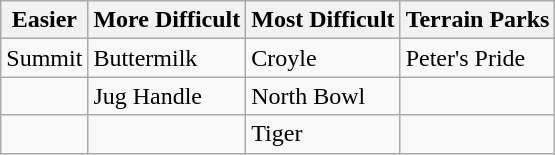<table class="wikitable">
<tr>
<th>Easier</th>
<th>More Difficult</th>
<th>Most Difficult</th>
<th>Terrain Parks</th>
</tr>
<tr>
<td>Summit</td>
<td>Buttermilk</td>
<td>Croyle</td>
<td>Peter's Pride</td>
</tr>
<tr>
<td></td>
<td>Jug Handle</td>
<td>North Bowl</td>
<td></td>
</tr>
<tr>
<td></td>
<td></td>
<td>Tiger</td>
<td></td>
</tr>
</table>
